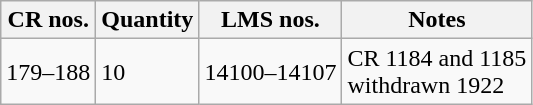<table class="wikitable">
<tr>
<th>CR nos.</th>
<th>Quantity</th>
<th>LMS nos.</th>
<th>Notes</th>
</tr>
<tr>
<td>179–188</td>
<td>10</td>
<td>14100–14107</td>
<td>CR 1184 and 1185<br>withdrawn 1922</td>
</tr>
</table>
